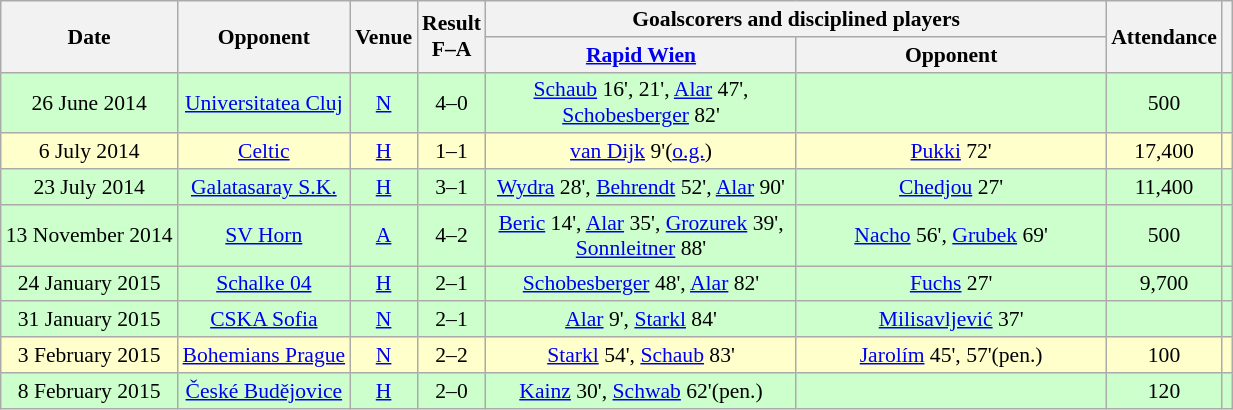<table class="wikitable" style="text-align:center; font-size:90%">
<tr>
<th rowspan="2">Date</th>
<th rowspan="2">Opponent</th>
<th rowspan="2">Venue</th>
<th rowspan="2">Result<br>F–A</th>
<th colspan="2">Goalscorers and disciplined players</th>
<th rowspan="2">Attendance</th>
<th rowspan="2"></th>
</tr>
<tr>
<th style="width:200px"><a href='#'>Rapid Wien</a></th>
<th style="width:200px">Opponent</th>
</tr>
<tr bgcolor="#cfc">
<td>26 June 2014</td>
<td><a href='#'>Universitatea Cluj</a> </td>
<td><a href='#'>N</a></td>
<td>4–0</td>
<td><a href='#'>Schaub</a> 16', 21', <a href='#'>Alar</a> 47', <a href='#'>Schobesberger</a> 82'</td>
<td></td>
<td>500</td>
<td></td>
</tr>
<tr bgcolor="#ffc">
<td>6 July 2014</td>
<td><a href='#'>Celtic</a> </td>
<td><a href='#'>H</a></td>
<td>1–1</td>
<td><a href='#'>van Dijk</a> 9'(<a href='#'>o.g.</a>)</td>
<td><a href='#'>Pukki</a> 72'</td>
<td>17,400</td>
<td></td>
</tr>
<tr bgcolor="#cfc">
<td>23 July 2014</td>
<td><a href='#'>Galatasaray S.K.</a> </td>
<td><a href='#'>H</a></td>
<td>3–1</td>
<td><a href='#'>Wydra</a> 28', <a href='#'>Behrendt</a> 52', <a href='#'>Alar</a> 90'</td>
<td><a href='#'>Chedjou</a> 27'</td>
<td>11,400</td>
<td></td>
</tr>
<tr bgcolor="#cfc">
<td>13 November 2014</td>
<td><a href='#'>SV Horn</a> </td>
<td><a href='#'>A</a></td>
<td>4–2</td>
<td><a href='#'>Beric</a> 14', <a href='#'>Alar</a> 35', <a href='#'>Grozurek</a> 39', <a href='#'>Sonnleitner</a> 88'</td>
<td><a href='#'>Nacho</a> 56', <a href='#'>Grubek</a> 69'</td>
<td>500</td>
<td></td>
</tr>
<tr bgcolor="#cfc">
<td>24 January 2015</td>
<td><a href='#'>Schalke 04</a> </td>
<td><a href='#'>H</a></td>
<td>2–1</td>
<td><a href='#'>Schobesberger</a> 48', <a href='#'>Alar</a> 82'</td>
<td><a href='#'>Fuchs</a> 27'</td>
<td>9,700</td>
<td></td>
</tr>
<tr bgcolor="#cfc">
<td>31 January 2015</td>
<td><a href='#'>CSKA Sofia</a> </td>
<td><a href='#'>N</a></td>
<td>2–1</td>
<td><a href='#'>Alar</a> 9', <a href='#'>Starkl</a> 84'</td>
<td><a href='#'>Milisavljević</a> 37'</td>
<td></td>
<td></td>
</tr>
<tr bgcolor="#ffc">
<td>3 February 2015</td>
<td><a href='#'>Bohemians Prague</a> </td>
<td><a href='#'>N</a></td>
<td>2–2</td>
<td><a href='#'>Starkl</a> 54', <a href='#'>Schaub</a> 83'</td>
<td><a href='#'>Jarolím</a> 45', 57'(pen.)</td>
<td>100</td>
<td></td>
</tr>
<tr bgcolor="#cfc">
<td>8 February 2015</td>
<td><a href='#'>České Budějovice</a> </td>
<td><a href='#'>H</a></td>
<td>2–0</td>
<td><a href='#'>Kainz</a> 30', <a href='#'>Schwab</a> 62'(pen.)</td>
<td></td>
<td>120</td>
<td></td>
</tr>
</table>
